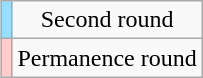<table class="wikitable" style="text-align:center;margin-left:1em;float:right">
<tr>
<td bgcolor=#97DEFF></td>
<td>Second round</td>
</tr>
<tr>
<td bgcolor=#FFCCCC></td>
<td>Permanence round</td>
</tr>
</table>
